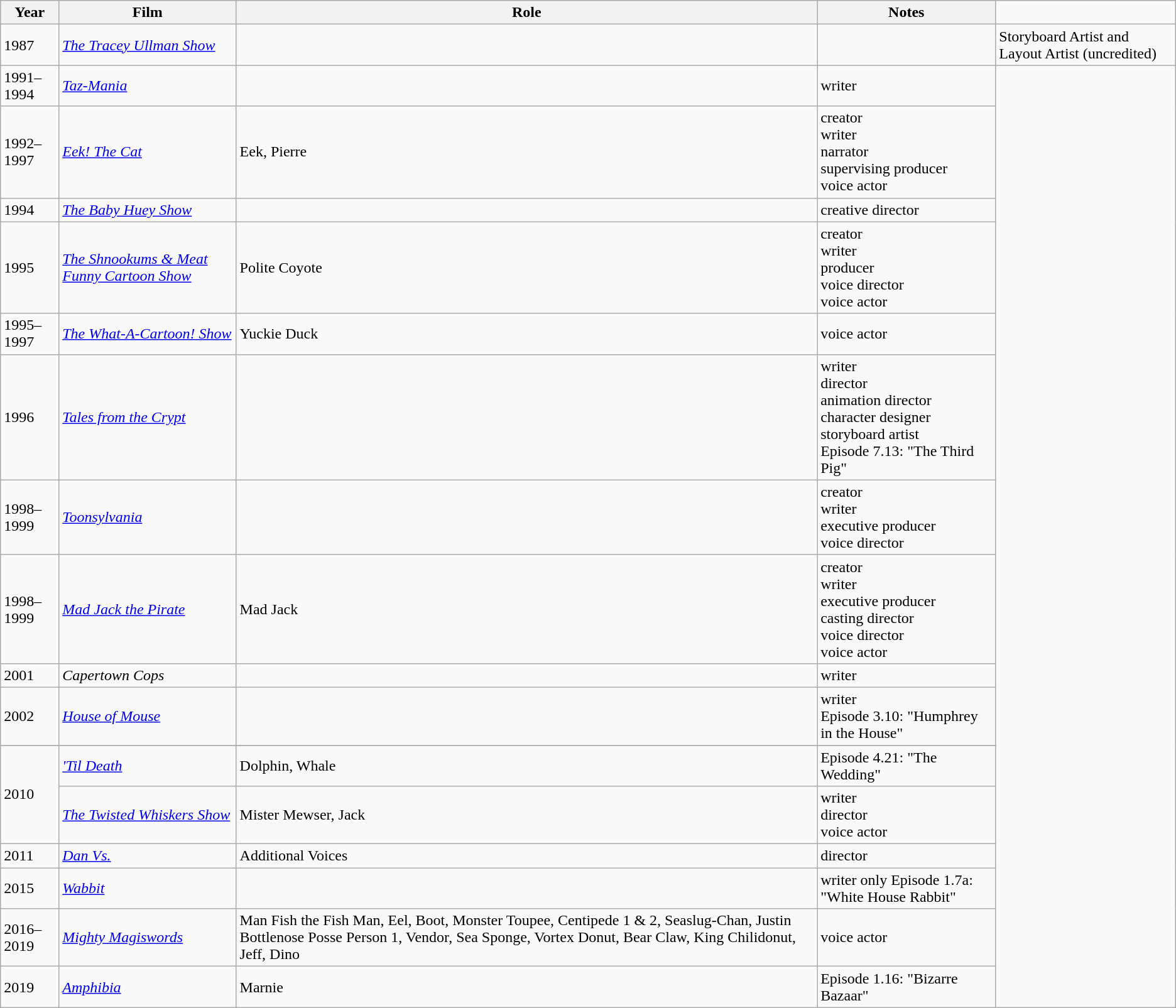<table class="wikitable">
<tr>
<th>Year</th>
<th>Film</th>
<th>Role</th>
<th>Notes</th>
</tr>
<tr>
<td>1987</td>
<td><em><a href='#'>The Tracey Ullman Show</a></em></td>
<td></td>
<td></td>
<td>Storyboard Artist and Layout Artist (uncredited)</td>
</tr>
<tr>
<td>1991–1994</td>
<td><em><a href='#'>Taz-Mania</a></em></td>
<td></td>
<td>writer</td>
</tr>
<tr>
<td>1992–1997</td>
<td><em><a href='#'>Eek! The Cat</a></em></td>
<td>Eek, Pierre</td>
<td>creator<br>writer<br>narrator<br>supervising producer<br>voice actor</td>
</tr>
<tr>
<td>1994</td>
<td><em><a href='#'>The Baby Huey Show</a></em></td>
<td></td>
<td>creative director</td>
</tr>
<tr>
<td>1995</td>
<td><em><a href='#'>The Shnookums & Meat Funny Cartoon Show</a></em></td>
<td>Polite Coyote</td>
<td>creator<br>writer<br>producer<br>voice director<br>voice actor</td>
</tr>
<tr>
<td>1995–1997</td>
<td><em><a href='#'>The What-A-Cartoon! Show</a></em></td>
<td>Yuckie Duck</td>
<td>voice actor</td>
</tr>
<tr>
<td>1996</td>
<td><em><a href='#'>Tales from the Crypt</a></em></td>
<td></td>
<td>writer<br>director<br>animation director<br>character designer<br>storyboard artist<br>Episode 7.13: "The Third Pig"</td>
</tr>
<tr>
<td>1998–1999</td>
<td><em><a href='#'>Toonsylvania</a></em></td>
<td></td>
<td>creator<br>writer<br>executive producer<br>voice director</td>
</tr>
<tr>
<td>1998–1999</td>
<td><em><a href='#'>Mad Jack the Pirate</a></em></td>
<td>Mad Jack</td>
<td>creator<br>writer<br>executive producer<br>casting director<br>voice director<br>voice actor</td>
</tr>
<tr>
<td>2001</td>
<td><em>Capertown Cops</em></td>
<td></td>
<td>writer</td>
</tr>
<tr>
<td>2002</td>
<td><em><a href='#'>House of Mouse</a></em></td>
<td></td>
<td>writer<br>Episode 3.10: "Humphrey in the House"</td>
</tr>
<tr>
</tr>
<tr>
<td rowspan="2">2010</td>
<td><em><a href='#'>'Til Death</a></em></td>
<td>Dolphin, Whale</td>
<td>Episode 4.21: "The Wedding"</td>
</tr>
<tr>
<td><em><a href='#'>The Twisted Whiskers Show</a></em></td>
<td>Mister Mewser, Jack</td>
<td>writer<br>director<br>voice actor</td>
</tr>
<tr>
<td>2011</td>
<td><em><a href='#'>Dan Vs.</a></em></td>
<td>Additional Voices</td>
<td>director</td>
</tr>
<tr>
<td>2015</td>
<td><em><a href='#'>Wabbit</a></em></td>
<td></td>
<td>writer only Episode 1.7a: "White House Rabbit"</td>
</tr>
<tr>
<td>2016–2019</td>
<td><em><a href='#'>Mighty Magiswords</a></em></td>
<td>Man Fish the Fish Man, Eel, Boot, Monster Toupee, Centipede 1 & 2, Seaslug-Chan, Justin Bottlenose Posse Person 1, Vendor, Sea Sponge, Vortex Donut, Bear Claw, King Chilidonut, Jeff, Dino</td>
<td>voice actor</td>
</tr>
<tr>
<td>2019</td>
<td><em><a href='#'>Amphibia</a></em></td>
<td>Marnie</td>
<td>Episode 1.16: "Bizarre Bazaar"</td>
</tr>
</table>
